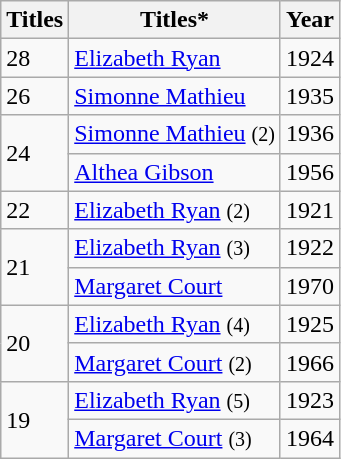<table class=wikitable style="display:inline-table;">
<tr>
<th>Titles</th>
<th>Titles*</th>
<th>Year<br></th>
</tr>
<tr>
<td>28</td>
<td> <a href='#'>Elizabeth Ryan</a></td>
<td>1924</td>
</tr>
<tr>
<td>26</td>
<td> <a href='#'>Simonne Mathieu</a></td>
<td>1935</td>
</tr>
<tr>
<td rowspan="2">24</td>
<td> <a href='#'>Simonne Mathieu</a> <small>(2)</small></td>
<td>1936</td>
</tr>
<tr>
<td> <a href='#'>Althea Gibson</a></td>
<td>1956</td>
</tr>
<tr>
<td>22</td>
<td> <a href='#'>Elizabeth Ryan</a> <small>(2)</small></td>
<td>1921</td>
</tr>
<tr>
<td rowspan="2">21</td>
<td> <a href='#'>Elizabeth Ryan</a> <small>(3)</small></td>
<td>1922</td>
</tr>
<tr>
<td> <a href='#'>Margaret Court</a></td>
<td>1970</td>
</tr>
<tr>
<td rowspan="2">20</td>
<td> <a href='#'>Elizabeth Ryan</a> <small>(4)</small></td>
<td>1925</td>
</tr>
<tr>
<td> <a href='#'>Margaret Court</a> <small>(2)</small></td>
<td>1966</td>
</tr>
<tr>
<td rowspan="2">19</td>
<td> <a href='#'>Elizabeth Ryan</a> <small>(5)</small></td>
<td>1923</td>
</tr>
<tr>
<td> <a href='#'>Margaret Court</a> <small>(3)</small></td>
<td>1964</td>
</tr>
</table>
